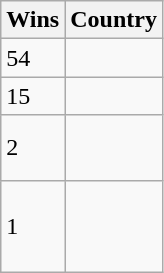<table class="wikitable">
<tr>
<th>Wins</th>
<th>Country</th>
</tr>
<tr>
<td>54</td>
<td></td>
</tr>
<tr>
<td>15</td>
<td></td>
</tr>
<tr>
<td>2</td>
<td><br><br></td>
</tr>
<tr>
<td>1</td>
<td><br><br><br></td>
</tr>
</table>
